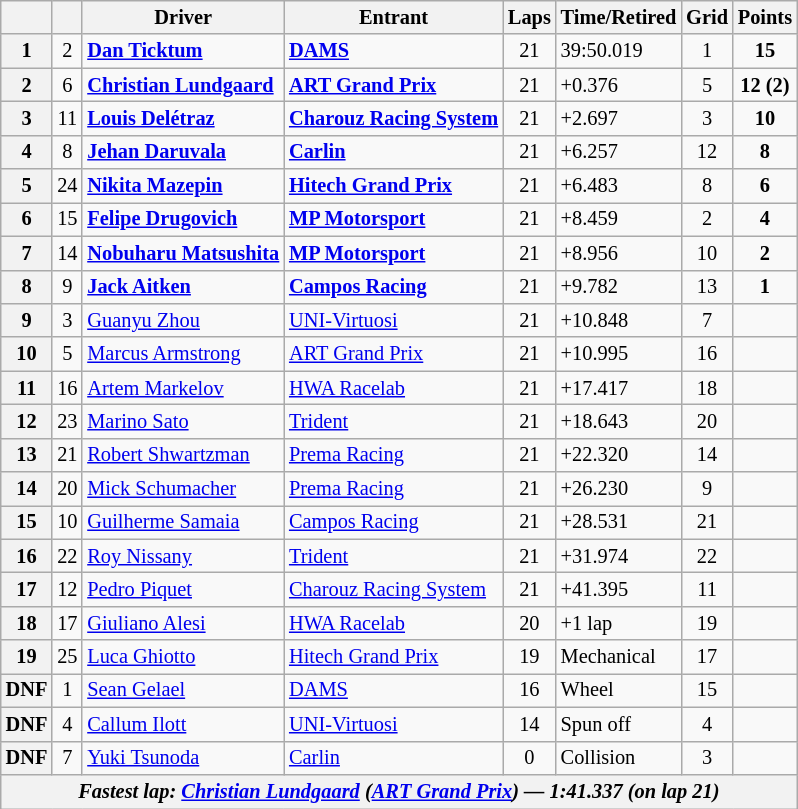<table class="wikitable" style="font-size: 85%;">
<tr>
<th></th>
<th></th>
<th>Driver</th>
<th>Entrant</th>
<th>Laps</th>
<th>Time/Retired</th>
<th>Grid</th>
<th>Points</th>
</tr>
<tr>
<th>1</th>
<td align="center">2</td>
<td> <strong><a href='#'>Dan Ticktum</a></strong></td>
<td><strong><a href='#'>DAMS</a></strong></td>
<td align="center">21</td>
<td>39:50.019</td>
<td align="center">1</td>
<td align="center"><strong>15</strong></td>
</tr>
<tr>
<th>2</th>
<td align="center">6</td>
<td> <strong><a href='#'>Christian Lundgaard</a></strong></td>
<td><strong><a href='#'>ART Grand Prix</a></strong></td>
<td align="center">21</td>
<td>+0.376</td>
<td align="center">5</td>
<td align="center"><strong>12 (2)</strong></td>
</tr>
<tr>
<th>3</th>
<td align="center">11</td>
<td> <strong><a href='#'>Louis Delétraz</a></strong></td>
<td><strong><a href='#'>Charouz Racing System</a></strong></td>
<td align="center">21</td>
<td>+2.697</td>
<td align="center">3</td>
<td align="center"><strong>10</strong></td>
</tr>
<tr>
<th>4</th>
<td align="center">8</td>
<td> <strong><a href='#'>Jehan Daruvala</a></strong></td>
<td><strong><a href='#'>Carlin</a></strong></td>
<td align="center">21</td>
<td>+6.257</td>
<td align="center">12</td>
<td align="center"><strong>8</strong></td>
</tr>
<tr>
<th>5</th>
<td align="center">24</td>
<td> <strong><a href='#'>Nikita Mazepin</a></strong></td>
<td><strong><a href='#'>Hitech Grand Prix</a></strong></td>
<td align="center">21</td>
<td>+6.483</td>
<td align="center">8</td>
<td align="center"><strong>6</strong></td>
</tr>
<tr>
<th>6</th>
<td align="center">15</td>
<td> <strong><a href='#'>Felipe Drugovich</a></strong></td>
<td><strong><a href='#'>MP Motorsport</a></strong></td>
<td align="center">21</td>
<td>+8.459</td>
<td align="center">2</td>
<td align="center"><strong>4</strong></td>
</tr>
<tr>
<th>7</th>
<td align="center">14</td>
<td> <strong><a href='#'>Nobuharu Matsushita</a></strong></td>
<td><strong><a href='#'>MP Motorsport</a></strong></td>
<td align="center">21</td>
<td>+8.956</td>
<td align="center">10</td>
<td align="center"><strong>2</strong></td>
</tr>
<tr>
<th>8</th>
<td align="center">9</td>
<td> <strong><a href='#'>Jack Aitken</a></strong></td>
<td><strong><a href='#'>Campos Racing</a></strong></td>
<td align="center">21</td>
<td>+9.782</td>
<td align="center">13</td>
<td align="center"><strong>1</strong></td>
</tr>
<tr>
<th>9</th>
<td align="center">3</td>
<td> <a href='#'>Guanyu Zhou</a></td>
<td><a href='#'>UNI-Virtuosi</a></td>
<td align="center">21</td>
<td>+10.848</td>
<td align="center">7</td>
<td align="center"></td>
</tr>
<tr>
<th>10</th>
<td align="center">5</td>
<td> <a href='#'>Marcus Armstrong</a></td>
<td><a href='#'>ART Grand Prix</a></td>
<td align="center">21</td>
<td>+10.995</td>
<td align="center">16</td>
<td align="center"></td>
</tr>
<tr>
<th>11</th>
<td align="center">16</td>
<td> <a href='#'>Artem Markelov</a></td>
<td><a href='#'>HWA Racelab</a></td>
<td align="center">21</td>
<td>+17.417</td>
<td align="center">18</td>
<td align="center"></td>
</tr>
<tr>
<th>12</th>
<td align="center">23</td>
<td> <a href='#'>Marino Sato</a></td>
<td><a href='#'>Trident</a></td>
<td align="center">21</td>
<td>+18.643</td>
<td align="center">20</td>
<td align="center"></td>
</tr>
<tr>
<th>13</th>
<td align="center">21</td>
<td> <a href='#'>Robert Shwartzman</a></td>
<td><a href='#'>Prema Racing</a></td>
<td align="center">21</td>
<td>+22.320</td>
<td align="center">14</td>
<td align="center"></td>
</tr>
<tr>
<th>14</th>
<td align="center">20</td>
<td> <a href='#'>Mick Schumacher</a></td>
<td><a href='#'>Prema Racing</a></td>
<td align="center">21</td>
<td>+26.230</td>
<td align="center">9</td>
<td align="center"></td>
</tr>
<tr>
<th>15</th>
<td align="center">10</td>
<td> <a href='#'>Guilherme Samaia</a></td>
<td><a href='#'>Campos Racing</a></td>
<td align="center">21</td>
<td>+28.531</td>
<td align="center">21</td>
<td align="center"></td>
</tr>
<tr>
<th>16</th>
<td align="center">22</td>
<td> <a href='#'>Roy Nissany</a></td>
<td><a href='#'>Trident</a></td>
<td align="center">21</td>
<td>+31.974</td>
<td align="center">22</td>
<td align="center"></td>
</tr>
<tr>
<th>17</th>
<td align="center">12</td>
<td> <a href='#'>Pedro Piquet</a></td>
<td><a href='#'>Charouz Racing System</a></td>
<td align="center">21</td>
<td>+41.395</td>
<td align="center">11</td>
<td align="center"></td>
</tr>
<tr>
<th>18</th>
<td align="center">17</td>
<td> <a href='#'>Giuliano Alesi</a></td>
<td><a href='#'>HWA Racelab</a></td>
<td align="center">20</td>
<td>+1 lap</td>
<td align="center">19</td>
<td align="center"></td>
</tr>
<tr>
<th>19</th>
<td align="center">25</td>
<td> <a href='#'>Luca Ghiotto</a></td>
<td><a href='#'>Hitech Grand Prix</a></td>
<td align="center">19</td>
<td>Mechanical</td>
<td align="center">17</td>
<td></td>
</tr>
<tr>
<th>DNF</th>
<td align="center">1</td>
<td> <a href='#'>Sean Gelael</a></td>
<td><a href='#'>DAMS</a></td>
<td align="center">16</td>
<td>Wheel</td>
<td align="center">15</td>
<td></td>
</tr>
<tr>
<th>DNF</th>
<td align="center">4</td>
<td> <a href='#'>Callum Ilott</a></td>
<td><a href='#'>UNI-Virtuosi</a></td>
<td align="center">14</td>
<td>Spun off</td>
<td align="center">4</td>
<td></td>
</tr>
<tr>
<th>DNF</th>
<td align="center">7</td>
<td> <a href='#'>Yuki Tsunoda</a></td>
<td><a href='#'>Carlin</a></td>
<td align="center">0</td>
<td>Collision</td>
<td align="center">3</td>
<td></td>
</tr>
<tr>
<th colspan="8"><em>Fastest lap:  <a href='#'>Christian Lundgaard</a> (<a href='#'>ART Grand Prix</a>) — 1:41.337 (on lap 21)</em></th>
</tr>
</table>
